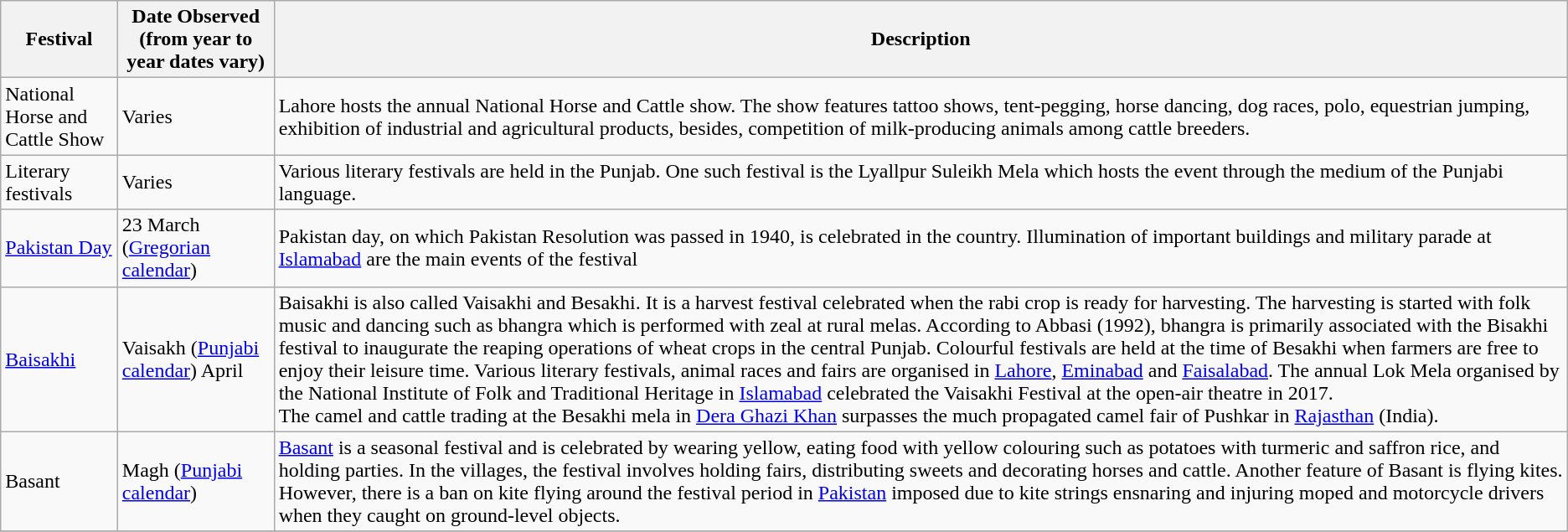<table class="wikitable sortable plainlinks">
<tr>
<th>Festival</th>
<th>Date Observed (from year to year dates vary)</th>
<th>Description</th>
</tr>
<tr ->
<td>National Horse and Cattle Show</td>
<td>Varies</td>
<td>Lahore hosts the annual National Horse and Cattle show. The show features tattoo shows, tent-pegging, horse dancing, dog races, polo, equestrian jumping, exhibition of industrial and agricultural products, besides, competition of milk-producing animals among cattle breeders.</td>
</tr>
<tr ->
<td>Literary festivals</td>
<td>Varies</td>
<td>Various literary festivals are held in the Punjab. One such festival is the Lyallpur Suleikh Mela which hosts the event through the medium of the Punjabi language.</td>
</tr>
<tr ->
<td><a href='#'>Pakistan Day</a></td>
<td>23 March (<a href='#'>Gregorian calendar</a>)</td>
<td> Pakistan day, on which Pakistan Resolution was passed in 1940, is celebrated in the country.  Illumination of important buildings and military parade at <a href='#'>Islamabad</a> are the main events of the festival<br>
</td>
</tr>
<tr ->
<td><a href='#'>Baisakhi</a></td>
<td>Vaisakh (<a href='#'>Punjabi calendar</a>) April</td>
<td>Baisakhi is also called Vaisakhi and Besakhi. It is a harvest festival celebrated when the rabi crop is ready for harvesting. The harvesting is started with folk music and dancing such as bhangra which is performed with zeal at rural melas. According to Abbasi (1992), bhangra is primarily associated with the Bisakhi festival to inaugurate the reaping operations of wheat crops in the central Punjab. Colourful festivals are held at the time of Besakhi when farmers are free to enjoy their leisure time. Various literary festivals, animal races and fairs are organised in <a href='#'>Lahore</a>, <a href='#'>Eminabad</a> and <a href='#'>Faisalabad</a>. The annual Lok Mela organised by the National Institute of Folk and Traditional Heritage in <a href='#'>Islamabad</a> celebrated the Vaisakhi Festival at the open-air theatre in 2017.<br>The camel and cattle trading at the Besakhi mela in <a href='#'>Dera Ghazi Khan</a> surpasses the much propagated camel fair of Pushkar in <a href='#'>Rajasthan</a> (India).</td>
</tr>
<tr ->
<td>Basant</td>
<td>Magh (<a href='#'>Punjabi calendar</a>)</td>
<td><a href='#'>Basant</a> is a seasonal festival and is celebrated by wearing yellow, eating food with yellow colouring such as potatoes with turmeric and saffron rice, and holding parties. In the villages, the festival involves holding fairs, distributing sweets and decorating horses and cattle. Another feature of Basant is flying kites. However, there is a ban on kite flying around the festival period in <a href='#'>Pakistan</a> imposed due to kite strings ensnaring and injuring moped and motorcycle drivers when they caught on ground-level objects.</td>
</tr>
<tr ->
</tr>
</table>
